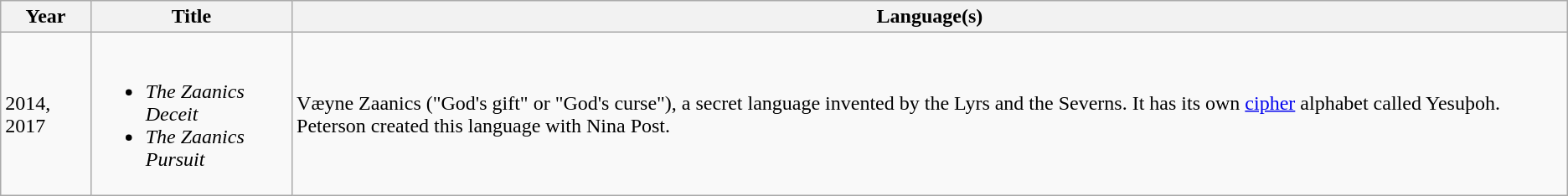<table class="wikitable sortable">
<tr>
<th>Year</th>
<th>Title</th>
<th>Language(s)</th>
</tr>
<tr>
<td>2014, 2017</td>
<td><br><ul><li><em>The Zaanics Deceit</em></li><li><em>The Zaanics Pursuit</em></li></ul></td>
<td>Væyne Zaanics ("God's gift" or "God's curse"), a secret language invented by the Lyrs and the Severns. It has its own <a href='#'>cipher</a> alphabet called Yesuþoh. Peterson created this language with Nina Post.</td>
</tr>
</table>
